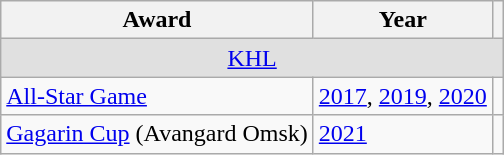<table class="wikitable">
<tr>
<th>Award</th>
<th>Year</th>
<th></th>
</tr>
<tr ALIGN="center" bgcolor="#e0e0e0">
<td colspan="3"><a href='#'>KHL</a></td>
</tr>
<tr>
<td><a href='#'>All-Star Game</a></td>
<td><a href='#'>2017</a>, <a href='#'>2019</a>, <a href='#'>2020</a></td>
<td></td>
</tr>
<tr>
<td><a href='#'>Gagarin Cup</a> (Avangard Omsk)</td>
<td><a href='#'>2021</a></td>
<td></td>
</tr>
</table>
